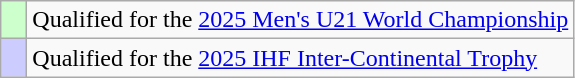<table class="wikitable" style="text-align: left;">
<tr>
<td width=10px bgcolor=#ccffcc></td>
<td>Qualified for the <a href='#'>2025 Men's U21 World Championship</a></td>
</tr>
<tr>
<td width=10px bgcolor=#ccccff></td>
<td>Qualified for the <a href='#'>2025 IHF Inter-Continental Trophy</a></td>
</tr>
</table>
